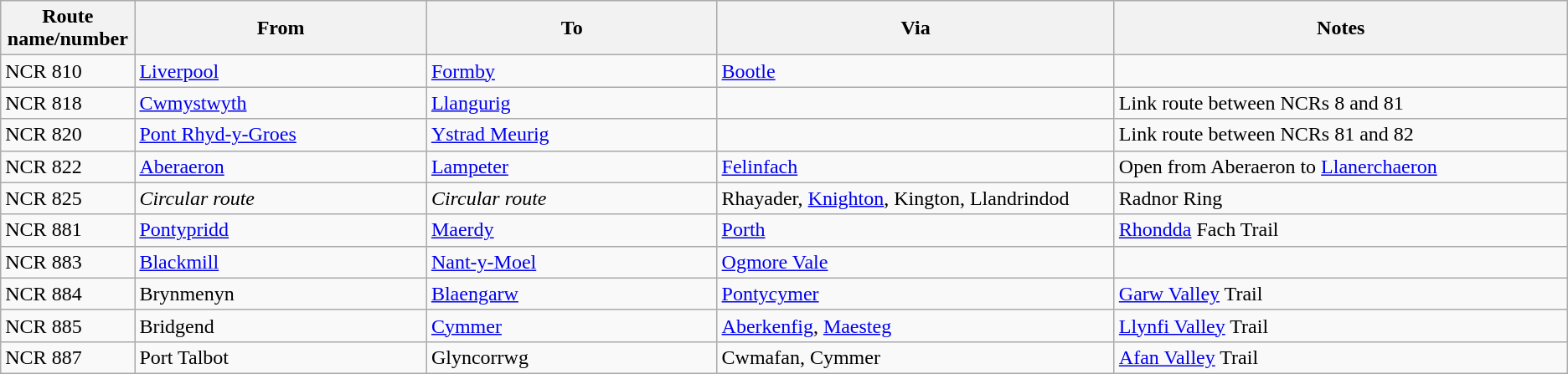<table class="wikitable">
<tr>
<th style="width:100px">Route name/number</th>
<th style="width:250px">From</th>
<th style="width:250px">To</th>
<th style="width:350px">Via</th>
<th style="width:400px">Notes</th>
</tr>
<tr>
<td>NCR 810</td>
<td><a href='#'>Liverpool</a></td>
<td><a href='#'>Formby</a></td>
<td><a href='#'>Bootle</a></td>
<td></td>
</tr>
<tr>
<td>NCR 818</td>
<td><a href='#'>Cwmystwyth</a></td>
<td><a href='#'>Llangurig</a></td>
<td></td>
<td>Link route between NCRs 8 and 81</td>
</tr>
<tr>
<td>NCR 820</td>
<td><a href='#'>Pont Rhyd-y-Groes</a></td>
<td><a href='#'>Ystrad Meurig</a></td>
<td></td>
<td>Link route between NCRs 81 and 82</td>
</tr>
<tr>
<td>NCR 822</td>
<td><a href='#'>Aberaeron</a></td>
<td><a href='#'>Lampeter</a></td>
<td><a href='#'>Felinfach</a></td>
<td>Open from Aberaeron to <a href='#'>Llanerchaeron</a></td>
</tr>
<tr>
<td>NCR 825</td>
<td><em>Circular route</em></td>
<td><em>Circular route</em></td>
<td>Rhayader, <a href='#'>Knighton</a>, Kington, Llandrindod</td>
<td>Radnor Ring</td>
</tr>
<tr>
<td>NCR 881</td>
<td><a href='#'>Pontypridd</a></td>
<td><a href='#'>Maerdy</a></td>
<td><a href='#'>Porth</a></td>
<td><a href='#'>Rhondda</a> Fach Trail</td>
</tr>
<tr>
<td>NCR 883</td>
<td><a href='#'>Blackmill</a></td>
<td><a href='#'>Nant-y-Moel</a></td>
<td><a href='#'>Ogmore Vale</a></td>
<td></td>
</tr>
<tr>
<td>NCR 884</td>
<td>Brynmenyn</td>
<td><a href='#'>Blaengarw</a></td>
<td><a href='#'>Pontycymer</a></td>
<td><a href='#'>Garw Valley</a> Trail</td>
</tr>
<tr>
<td>NCR 885</td>
<td>Bridgend</td>
<td><a href='#'>Cymmer</a></td>
<td><a href='#'>Aberkenfig</a>, <a href='#'>Maesteg</a></td>
<td><a href='#'>Llynfi Valley</a> Trail</td>
</tr>
<tr>
<td>NCR 887</td>
<td>Port Talbot</td>
<td>Glyncorrwg</td>
<td>Cwmafan, Cymmer</td>
<td><a href='#'>Afan Valley</a> Trail</td>
</tr>
</table>
